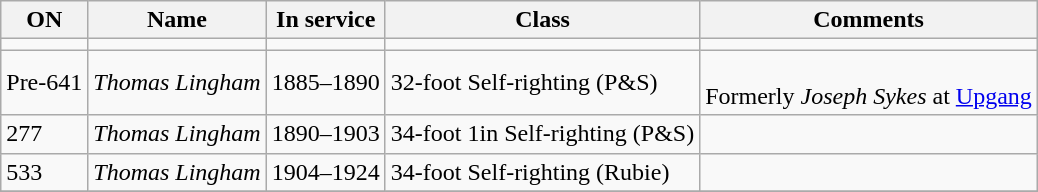<table class="wikitable">
<tr>
<th>ON</th>
<th>Name</th>
<th>In service</th>
<th>Class</th>
<th>Comments</th>
</tr>
<tr>
<td></td>
<td></td>
<td></td>
<td></td>
<td></td>
</tr>
<tr>
<td>Pre-641</td>
<td><em>Thomas Lingham</em></td>
<td>1885–1890</td>
<td>32-foot Self-righting (P&S)</td>
<td><br>Formerly <em>Joseph Sykes</em> at <a href='#'>Upgang</a></td>
</tr>
<tr>
<td>277</td>
<td><em>Thomas Lingham</em></td>
<td>1890–1903</td>
<td>34-foot 1in Self-righting (P&S)</td>
<td></td>
</tr>
<tr>
<td>533</td>
<td><em>Thomas Lingham</em></td>
<td>1904–1924</td>
<td>34-foot Self-righting (Rubie)</td>
<td></td>
</tr>
<tr>
</tr>
</table>
